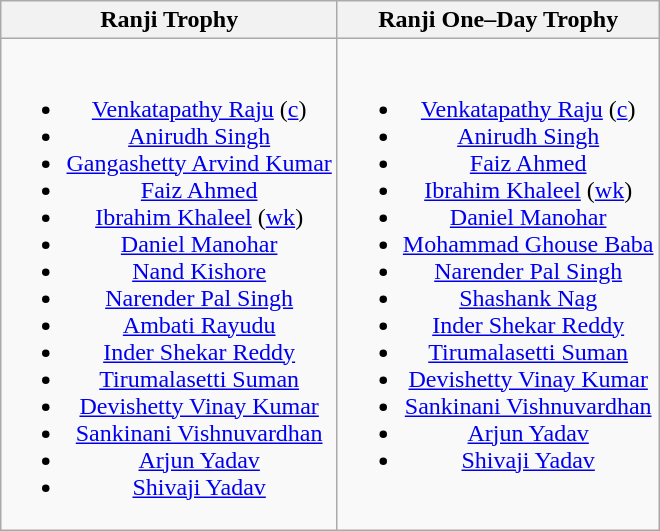<table class="wikitable" style="text-align:center; margin:auto">
<tr>
<th>Ranji Trophy</th>
<th>Ranji One–Day Trophy</th>
</tr>
<tr style="vertical-align:top">
<td><br><ul><li><a href='#'>Venkatapathy Raju</a> (<a href='#'>c</a>)</li><li><a href='#'>Anirudh Singh</a></li><li><a href='#'>Gangashetty Arvind Kumar</a></li><li><a href='#'>Faiz Ahmed</a></li><li><a href='#'>Ibrahim Khaleel</a> (<a href='#'>wk</a>)</li><li><a href='#'>Daniel Manohar</a></li><li><a href='#'>Nand Kishore</a></li><li><a href='#'>Narender Pal Singh</a></li><li><a href='#'>Ambati Rayudu</a></li><li><a href='#'>Inder Shekar Reddy</a></li><li><a href='#'>Tirumalasetti Suman</a></li><li><a href='#'>Devishetty Vinay Kumar</a></li><li><a href='#'>Sankinani Vishnuvardhan</a></li><li><a href='#'>Arjun Yadav</a></li><li><a href='#'>Shivaji Yadav</a></li></ul></td>
<td><br><ul><li><a href='#'>Venkatapathy Raju</a> (<a href='#'>c</a>)</li><li><a href='#'>Anirudh Singh</a></li><li><a href='#'>Faiz Ahmed</a></li><li><a href='#'>Ibrahim Khaleel</a> (<a href='#'>wk</a>)</li><li><a href='#'>Daniel Manohar</a></li><li><a href='#'>Mohammad Ghouse Baba</a></li><li><a href='#'>Narender Pal Singh</a></li><li><a href='#'>Shashank Nag</a></li><li><a href='#'>Inder Shekar Reddy</a></li><li><a href='#'>Tirumalasetti Suman</a></li><li><a href='#'>Devishetty Vinay Kumar</a></li><li><a href='#'>Sankinani Vishnuvardhan</a></li><li><a href='#'>Arjun Yadav</a></li><li><a href='#'>Shivaji Yadav</a></li></ul></td>
</tr>
</table>
